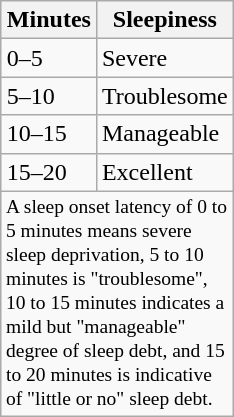<table class="wikitable" align="right" style="margin: 1em 1em ">
<tr>
<th>Minutes</th>
<th>Sleepiness</th>
</tr>
<tr>
<td>0–5</td>
<td>Severe</td>
</tr>
<tr>
<td>5–10</td>
<td>Troublesome</td>
</tr>
<tr>
<td>10–15</td>
<td>Manageable</td>
</tr>
<tr>
<td>15–20</td>
<td>Excellent</td>
</tr>
<tr class="sortbottom" style="font-size:small;">
<td colspan="5" style="width: 1px;">A sleep onset latency of 0 to 5 minutes means severe sleep deprivation, 5 to 10 minutes is "troublesome", 10 to 15 minutes indicates a mild but "manageable" degree of sleep debt, and 15 to 20 minutes is indicative of "little or no" sleep debt.</td>
</tr>
</table>
